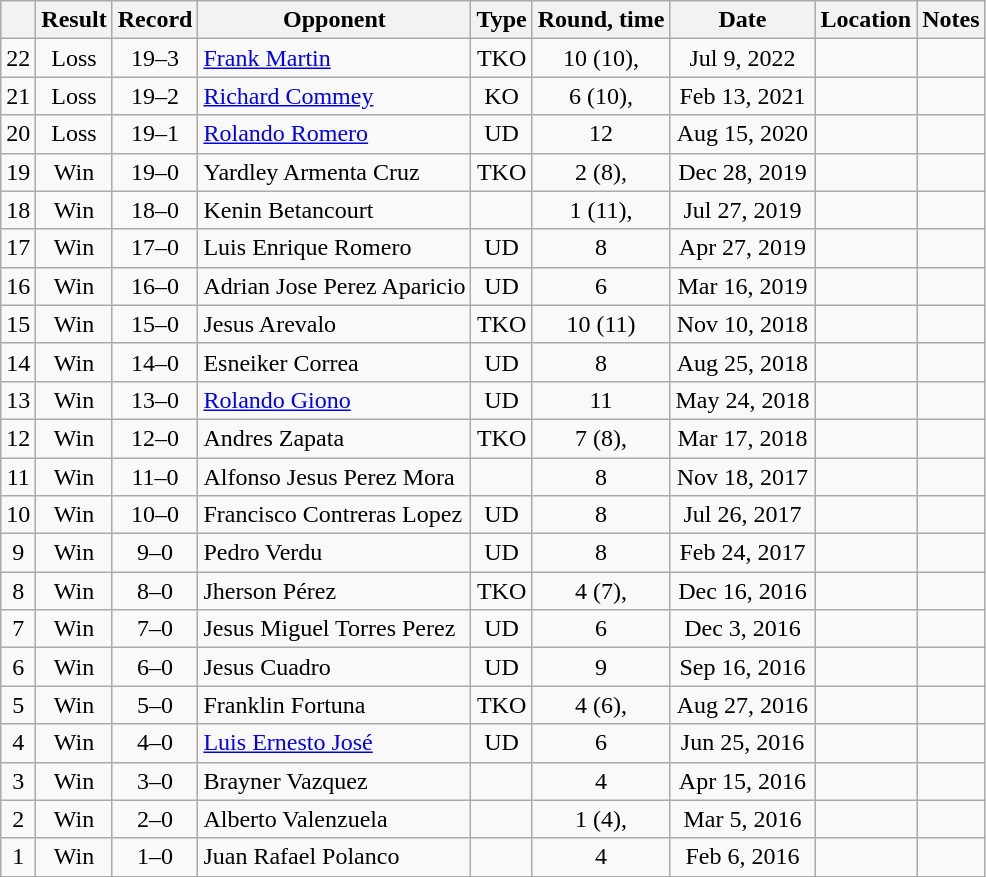<table class="wikitable" style="text-align:center">
<tr>
<th></th>
<th>Result</th>
<th>Record</th>
<th>Opponent</th>
<th>Type</th>
<th>Round, time</th>
<th>Date</th>
<th>Location</th>
<th>Notes</th>
</tr>
<tr>
<td>22</td>
<td>Loss</td>
<td>19–3</td>
<td align=left> <a href='#'>Frank Martin</a></td>
<td>TKO</td>
<td>10 (10), </td>
<td>Jul 9, 2022</td>
<td align=left> </td>
<td></td>
</tr>
<tr>
<td>21</td>
<td>Loss</td>
<td>19–2</td>
<td align=left> <a href='#'>Richard Commey</a></td>
<td>KO</td>
<td>6 (10), </td>
<td>Feb 13, 2021</td>
<td align=left> </td>
<td></td>
</tr>
<tr>
<td>20</td>
<td>Loss</td>
<td>19–1</td>
<td align=left> <a href='#'>Rolando Romero</a></td>
<td>UD</td>
<td>12</td>
<td>Aug 15, 2020</td>
<td align=left> </td>
<td align=left></td>
</tr>
<tr>
<td>19</td>
<td>Win</td>
<td>19–0</td>
<td align=left> Yardley Armenta Cruz</td>
<td>TKO</td>
<td>2 (8), </td>
<td>Dec 28, 2019</td>
<td align=left> </td>
<td></td>
</tr>
<tr>
<td>18</td>
<td>Win</td>
<td>18–0</td>
<td align=left> Kenin Betancourt</td>
<td></td>
<td>1 (11), </td>
<td>Jul 27, 2019</td>
<td align=left> </td>
<td align=left></td>
</tr>
<tr>
<td>17</td>
<td>Win</td>
<td>17–0</td>
<td align=left> Luis Enrique Romero</td>
<td>UD</td>
<td>8</td>
<td>Apr 27, 2019</td>
<td align=left> </td>
<td></td>
</tr>
<tr>
<td>16</td>
<td>Win</td>
<td>16–0</td>
<td align=left> Adrian Jose Perez Aparicio</td>
<td>UD</td>
<td>6</td>
<td>Mar 16, 2019</td>
<td align=left> </td>
<td></td>
</tr>
<tr>
<td>15</td>
<td>Win</td>
<td>15–0</td>
<td align=left> Jesus Arevalo</td>
<td>TKO</td>
<td>10 (11)</td>
<td>Nov 10, 2018</td>
<td align=left> </td>
<td align=left></td>
</tr>
<tr>
<td>14</td>
<td>Win</td>
<td>14–0</td>
<td align=left> Esneiker Correa</td>
<td>UD</td>
<td>8</td>
<td>Aug 25, 2018</td>
<td align=left> </td>
<td></td>
</tr>
<tr>
<td>13</td>
<td>Win</td>
<td>13–0</td>
<td align=left> <a href='#'>Rolando Giono</a></td>
<td>UD</td>
<td>11</td>
<td>May 24, 2018</td>
<td align=left> </td>
<td align=left></td>
</tr>
<tr>
<td>12</td>
<td>Win</td>
<td>12–0</td>
<td align=left> Andres Zapata</td>
<td>TKO</td>
<td>7 (8), </td>
<td>Mar 17, 2018</td>
<td align=left> </td>
<td></td>
</tr>
<tr>
<td>11</td>
<td>Win</td>
<td>11–0</td>
<td align=left> Alfonso Jesus Perez Mora</td>
<td></td>
<td>8</td>
<td>Nov 18, 2017</td>
<td align=left> </td>
<td></td>
</tr>
<tr>
<td>10</td>
<td>Win</td>
<td>10–0</td>
<td align=left> Francisco Contreras Lopez</td>
<td>UD</td>
<td>8</td>
<td>Jul 26, 2017</td>
<td align=left> </td>
<td></td>
</tr>
<tr>
<td>9</td>
<td>Win</td>
<td>9–0</td>
<td align=left> Pedro Verdu</td>
<td>UD</td>
<td>8</td>
<td>Feb 24, 2017</td>
<td align=left> </td>
<td></td>
</tr>
<tr>
<td>8</td>
<td>Win</td>
<td>8–0</td>
<td align=left> Jherson Pérez</td>
<td>TKO</td>
<td>4 (7), </td>
<td>Dec 16, 2016</td>
<td align=left> </td>
<td></td>
</tr>
<tr>
<td>7</td>
<td>Win</td>
<td>7–0</td>
<td align=left> Jesus Miguel Torres Perez</td>
<td>UD</td>
<td>6</td>
<td>Dec 3, 2016</td>
<td align=left> </td>
<td></td>
</tr>
<tr>
<td>6</td>
<td>Win</td>
<td>6–0</td>
<td align=left> Jesus Cuadro</td>
<td>UD</td>
<td>9</td>
<td>Sep 16, 2016</td>
<td align=left> </td>
<td align=left></td>
</tr>
<tr>
<td>5</td>
<td>Win</td>
<td>5–0</td>
<td align=left> Franklin Fortuna</td>
<td>TKO</td>
<td>4 (6), </td>
<td>Aug 27, 2016</td>
<td align=left> </td>
<td></td>
</tr>
<tr>
<td>4</td>
<td>Win</td>
<td>4–0</td>
<td align=left> <a href='#'>Luis Ernesto José</a></td>
<td>UD</td>
<td>6</td>
<td>Jun 25, 2016</td>
<td align=left> </td>
<td></td>
</tr>
<tr>
<td>3</td>
<td>Win</td>
<td>3–0</td>
<td align=left> Brayner Vazquez</td>
<td></td>
<td>4</td>
<td>Apr 15, 2016</td>
<td align=left> </td>
<td></td>
</tr>
<tr>
<td>2</td>
<td>Win</td>
<td>2–0</td>
<td align=left> Alberto Valenzuela</td>
<td></td>
<td>1 (4), </td>
<td>Mar 5, 2016</td>
<td align=left> </td>
<td></td>
</tr>
<tr>
<td>1</td>
<td>Win</td>
<td>1–0</td>
<td align=left> Juan Rafael Polanco</td>
<td></td>
<td>4</td>
<td>Feb 6, 2016</td>
<td align=left> </td>
<td></td>
</tr>
<tr>
</tr>
</table>
